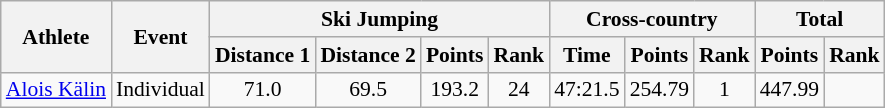<table class="wikitable" style="font-size:90%">
<tr>
<th rowspan="2">Athlete</th>
<th rowspan="2">Event</th>
<th colspan="4">Ski Jumping</th>
<th colspan="3">Cross-country</th>
<th colspan="2">Total</th>
</tr>
<tr>
<th>Distance 1</th>
<th>Distance 2</th>
<th>Points</th>
<th>Rank</th>
<th>Time</th>
<th>Points</th>
<th>Rank</th>
<th>Points</th>
<th>Rank</th>
</tr>
<tr>
<td><a href='#'>Alois Kälin</a></td>
<td>Individual</td>
<td align="center">71.0</td>
<td align="center">69.5</td>
<td align="center">193.2</td>
<td align="center">24</td>
<td align="center">47:21.5</td>
<td align="center">254.79</td>
<td align="center">1</td>
<td align="center">447.99</td>
<td align="center"></td>
</tr>
</table>
